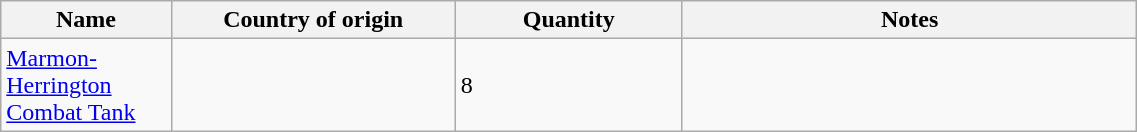<table class=wikitable border="0" width="60%">
<tr>
<th width="15%">Name</th>
<th width="25%">Country of origin</th>
<th width="20%">Quantity</th>
<th>Notes</th>
</tr>
<tr>
<td><a href='#'>Marmon-Herrington Combat Tank</a></td>
<td></td>
<td>8</td>
<td></td>
</tr>
</table>
